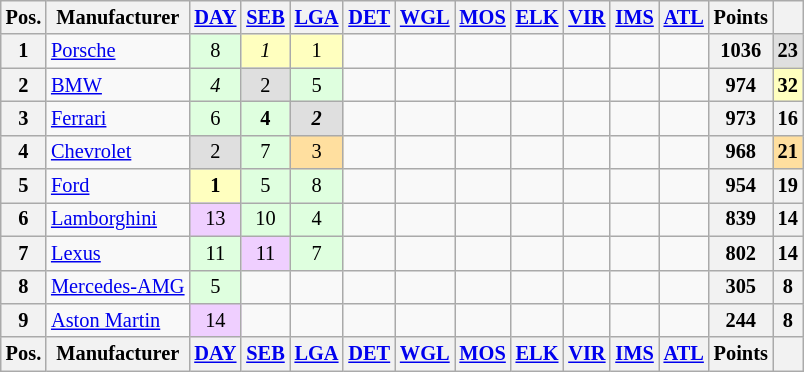<table class="wikitable" style="font-size:85%;">
<tr>
<th>Pos.</th>
<th>Manufacturer</th>
<th><a href='#'>DAY</a></th>
<th><a href='#'>SEB</a></th>
<th><a href='#'>LGA</a></th>
<th><a href='#'>DET</a></th>
<th><a href='#'>WGL</a></th>
<th><a href='#'>MOS</a></th>
<th><a href='#'>ELK</a></th>
<th><a href='#'>VIR</a></th>
<th><a href='#'>IMS</a></th>
<th><a href='#'>ATL</a></th>
<th>Points</th>
<th></th>
</tr>
<tr>
<th>1</th>
<td> <a href='#'>Porsche</a></td>
<td style="background:#dfffdf" align="center">8</td>
<td style="background:#ffffbf" align="center"><em>1</em></td>
<td style="background:#ffffbf" align="center">1</td>
<td style="background:#" align="center"></td>
<td style="background:#" align="center"></td>
<td style="background:#" align="center"></td>
<td style="background:#" align="center"></td>
<td style="background:#" align="center"></td>
<td style="background:#" align="center"></td>
<td style="background:#" align="center"></td>
<th>1036</th>
<th style="background:#dfdfdf">23</th>
</tr>
<tr>
<th>2</th>
<td> <a href='#'>BMW</a></td>
<td style="background:#dfffdf" align="center"><em>4</em></td>
<td style="background:#dfdfdf" align="center">2</td>
<td style="background:#dfffdf" align="center">5</td>
<td style="background:#" align="center"></td>
<td style="background:#" align="center"></td>
<td style="background:#" align="center"></td>
<td style="background:#" align="center"></td>
<td style="background:#" align="center"></td>
<td style="background:#" align="center"></td>
<td style="background:#" align="center"></td>
<th>974</th>
<th style="background:#ffffbf">32</th>
</tr>
<tr>
<th>3</th>
<td> <a href='#'>Ferrari</a></td>
<td style="background:#dfffdf" align="center">6</td>
<td style="background:#dfffdf" align="center"><strong>4</strong></td>
<td style="background:#dfdfdf" align="center"><strong><em>2</em></strong></td>
<td style="background:#" align="center"></td>
<td style="background:#" align="center"></td>
<td style="background:#" align="center"></td>
<td style="background:#" align="center"></td>
<td style="background:#" align="center"></td>
<td style="background:#" align="center"></td>
<td style="background:#" align="center"></td>
<th>973</th>
<th>16</th>
</tr>
<tr>
<th>4</th>
<td> <a href='#'>Chevrolet</a></td>
<td style="background:#dfdfdf" align="center">2</td>
<td style="background:#dfffdf" align="center">7</td>
<td style="background:#ffdf9f" align="center">3</td>
<td style="background:#" align="center"></td>
<td style="background:#" align="center"></td>
<td style="background:#" align="center"></td>
<td style="background:#" align="center"></td>
<td style="background:#" align="center"></td>
<td style="background:#" align="center"></td>
<td style="background:#" align="center"></td>
<th>968</th>
<th style="background:#ffdf9f">21</th>
</tr>
<tr>
<th>5</th>
<td> <a href='#'>Ford</a></td>
<td style="background:#ffffbf" align="center"><strong>1</strong></td>
<td style="background:#dfffdf" align="center">5</td>
<td style="background:#dfffdf" align="center">8</td>
<td style="background:#" align="center"></td>
<td style="background:#" align="center"></td>
<td style="background:#" align="center"></td>
<td style="background:#" align="center"></td>
<td style="background:#" align="center"></td>
<td style="background:#" align="center"></td>
<td style="background:#" align="center"></td>
<th>954</th>
<th>19</th>
</tr>
<tr>
<th>6</th>
<td> <a href='#'>Lamborghini</a></td>
<td style="background:#efcfff" align="center">13</td>
<td style="background:#dfffdf" align="center">10</td>
<td style="background:#dfffdf" align="center">4</td>
<td style="background:#" align="center"></td>
<td style="background:#" align="center"></td>
<td style="background:#" align="center"></td>
<td style="background:#" align="center"></td>
<td style="background:#" align="center"></td>
<td style="background:#" align="center"></td>
<td style="background:#" align="center"></td>
<th>839</th>
<th>14</th>
</tr>
<tr>
<th>7</th>
<td> <a href='#'>Lexus</a></td>
<td style="background:#dfffdf" align="center">11</td>
<td style="background:#efcfff" align="center">11</td>
<td style="background:#dfffdf" align="center">7</td>
<td style="background:#" align="center"></td>
<td style="background:#" align="center"></td>
<td style="background:#" align="center"></td>
<td style="background:#" align="center"></td>
<td style="background:#" align="center"></td>
<td style="background:#" align="center"></td>
<td style="background:#" align="center"></td>
<th>802</th>
<th>14</th>
</tr>
<tr>
<th>8</th>
<td> <a href='#'>Mercedes-AMG</a></td>
<td style="background:#dfffdf" align="center">5</td>
<td></td>
<td></td>
<td style="background:#" align="center"></td>
<td style="background:#" align="center"></td>
<td style="background:#" align="center"></td>
<td style="background:#" align="center"></td>
<td style="background:#" align="center"></td>
<td style="background:#" align="center"></td>
<td style="background:#" align="center"></td>
<th>305</th>
<th>8</th>
</tr>
<tr>
<th>9</th>
<td> <a href='#'>Aston Martin</a></td>
<td style="background:#efcfff" align="center">14</td>
<td></td>
<td></td>
<td style="background:#" align="center"></td>
<td style="background:#" align="center"></td>
<td style="background:#" align="center"></td>
<td style="background:#" align="center"></td>
<td style="background:#" align="center"></td>
<td style="background:#" align="center"></td>
<td style="background:#" align="center"></td>
<th>244</th>
<th>8</th>
</tr>
<tr>
<th>Pos.</th>
<th>Manufacturer</th>
<th><a href='#'>DAY</a></th>
<th><a href='#'>SEB</a></th>
<th><a href='#'>LGA</a></th>
<th><a href='#'>DET</a></th>
<th><a href='#'>WGL</a></th>
<th><a href='#'>MOS</a></th>
<th><a href='#'>ELK</a></th>
<th><a href='#'>VIR</a></th>
<th><a href='#'>IMS</a></th>
<th><a href='#'>ATL</a></th>
<th>Points</th>
<th></th>
</tr>
</table>
